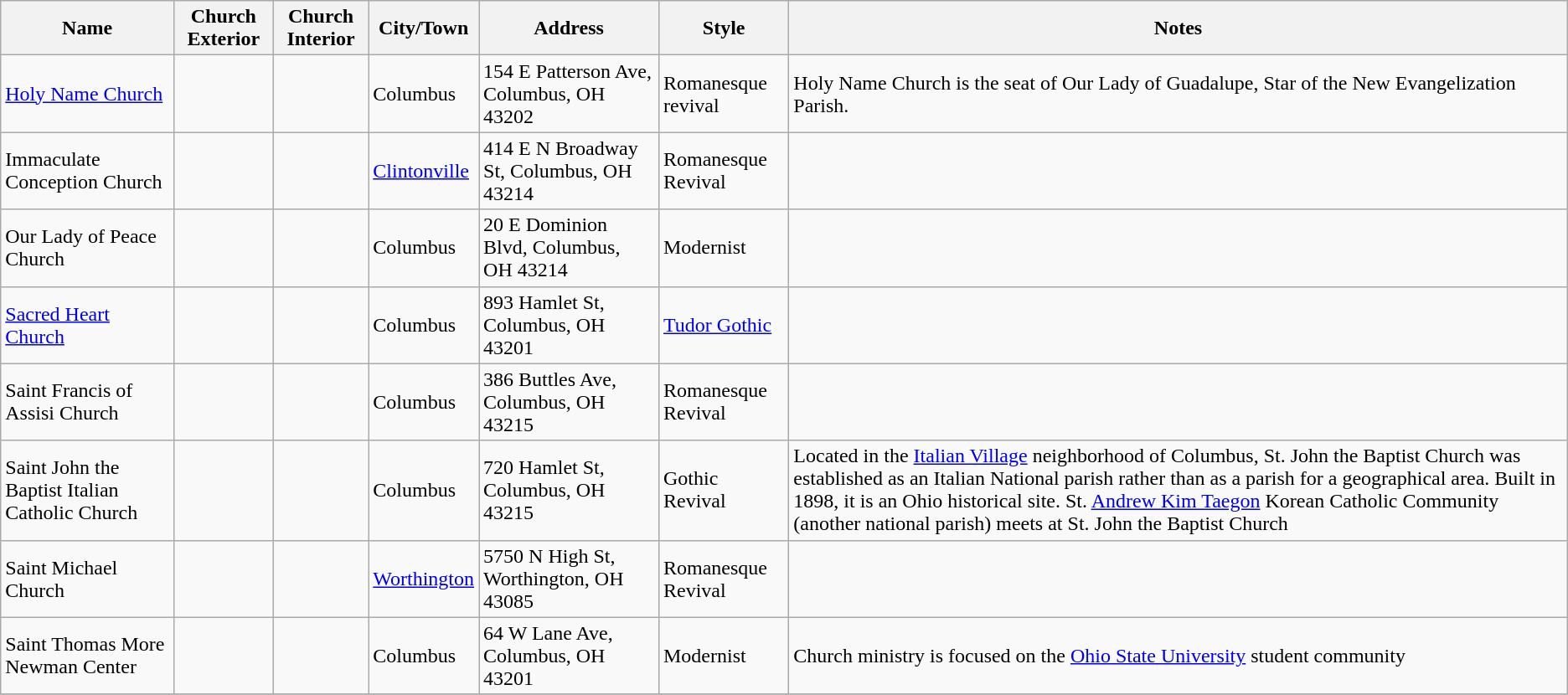<table class="wikitable sortable">
<tr>
<th style="background:light gray; color:black">Name</th>
<th class="unsortable" style="background:light gray; color:black">Church Exterior</th>
<th class="unsortable" style="background:light gray; color:black">Church Interior</th>
<th style="background:light gray; color:black">City/Town</th>
<th class="unsortable" style="background:light gray; color:black">Address</th>
<th style="background:light gray; color:black">Style</th>
<th class="unsortable" style="background:light gray; color:black">Notes</th>
</tr>
<tr>
<td><a href='#'>Holy Name Church</a></td>
<td></td>
<td></td>
<td>Columbus</td>
<td>154 E Patterson Ave, Columbus, OH 43202</td>
<td>Romanesque revival</td>
<td>Holy Name Church is the seat of Our Lady of Guadalupe, Star of the New Evangelization Parish.</td>
</tr>
<tr>
<td>Immaculate Conception Church</td>
<td></td>
<td></td>
<td><a href='#'>Clintonville</a></td>
<td>414 E N Broadway St, Columbus, OH 43214</td>
<td>Romanesque Revival</td>
<td></td>
</tr>
<tr>
<td>Our Lady of Peace Church</td>
<td></td>
<td></td>
<td>Columbus</td>
<td>20 E Dominion Blvd, Columbus, OH 43214</td>
<td>Modernist</td>
<td></td>
</tr>
<tr>
<td><a href='#'>Sacred Heart Church</a></td>
<td></td>
<td></td>
<td>Columbus</td>
<td>893 Hamlet St, Columbus, OH 43201</td>
<td><a href='#'>Tudor Gothic</a></td>
<td></td>
</tr>
<tr>
<td>Saint Francis of Assisi Church</td>
<td></td>
<td></td>
<td>Columbus</td>
<td>386 Buttles Ave, Columbus, OH 43215</td>
<td>Romanesque Revival</td>
<td></td>
</tr>
<tr>
<td>Saint John the Baptist Italian Catholic Church</td>
<td></td>
<td></td>
<td>Columbus</td>
<td>720 Hamlet St, Columbus, OH 43215</td>
<td>Gothic Revival</td>
<td>Located in the <a href='#'>Italian Village</a> neighborhood of Columbus, St. John the Baptist Church was established as an Italian National parish rather than as a parish for a geographical area.  Built in 1898, it is an Ohio historical site.  St. <a href='#'>Andrew Kim Taegon</a> Korean Catholic Community (another national parish) meets at St. John the Baptist Church </td>
</tr>
<tr>
<td>Saint Michael Church</td>
<td></td>
<td></td>
<td><a href='#'>Worthington</a></td>
<td>5750 N High St, Worthington, OH 43085</td>
<td>Romanesque Revival</td>
<td></td>
</tr>
<tr>
<td>Saint Thomas More Newman Center</td>
<td></td>
<td></td>
<td>Columbus</td>
<td>64 W Lane Ave, Columbus, OH 43201</td>
<td>Modernist</td>
<td>Church ministry is focused on the <a href='#'>Ohio State University</a> student community</td>
</tr>
<tr>
</tr>
</table>
